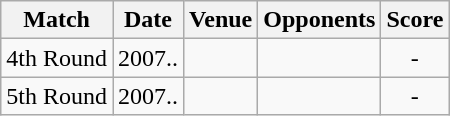<table class="wikitable" style="text-align:center;">
<tr>
<th>Match</th>
<th>Date</th>
<th>Venue</th>
<th>Opponents</th>
<th>Score</th>
</tr>
<tr>
<td>4th Round</td>
<td>2007..</td>
<td></td>
<td></td>
<td>-</td>
</tr>
<tr>
<td>5th Round</td>
<td>2007..</td>
<td></td>
<td></td>
<td>-</td>
</tr>
</table>
